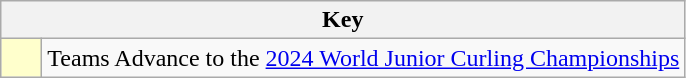<table class="wikitable" style="text-align: center;">
<tr>
<th colspan=2>Key</th>
</tr>
<tr>
<td style="background:#ffffcc; width:20px;"></td>
<td align=left>Teams Advance to the <a href='#'>2024 World Junior Curling Championships</a></td>
</tr>
</table>
